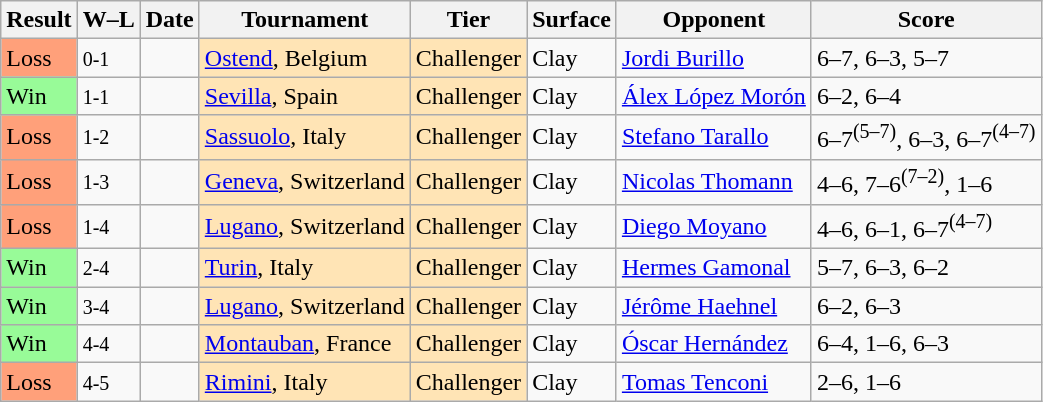<table class="sortable wikitable">
<tr>
<th>Result</th>
<th class="unsortable">W–L</th>
<th>Date</th>
<th>Tournament</th>
<th>Tier</th>
<th>Surface</th>
<th>Opponent</th>
<th class="unsortable">Score</th>
</tr>
<tr>
<td style="background:#ffa07a;">Loss</td>
<td><small>0-1</small></td>
<td></td>
<td style="background:moccasin;"><a href='#'>Ostend</a>, Belgium</td>
<td style="background:moccasin;">Challenger</td>
<td>Clay</td>
<td> <a href='#'>Jordi Burillo</a></td>
<td>6–7, 6–3, 5–7</td>
</tr>
<tr>
<td style="background:#98fb98;">Win</td>
<td><small>1-1</small></td>
<td></td>
<td style="background:moccasin;"><a href='#'>Sevilla</a>, Spain</td>
<td style="background:moccasin;">Challenger</td>
<td>Clay</td>
<td> <a href='#'>Álex López Morón</a></td>
<td>6–2, 6–4</td>
</tr>
<tr>
<td style="background:#ffa07a;">Loss</td>
<td><small>1-2</small></td>
<td></td>
<td style="background:moccasin;"><a href='#'>Sassuolo</a>, Italy</td>
<td style="background:moccasin;">Challenger</td>
<td>Clay</td>
<td> <a href='#'>Stefano Tarallo</a></td>
<td>6–7<sup>(5–7)</sup>, 6–3, 6–7<sup>(4–7)</sup></td>
</tr>
<tr>
<td style="background:#ffa07a;">Loss</td>
<td><small>1-3</small></td>
<td></td>
<td style="background:moccasin;"><a href='#'>Geneva</a>, Switzerland</td>
<td style="background:moccasin;">Challenger</td>
<td>Clay</td>
<td> <a href='#'>Nicolas Thomann</a></td>
<td>4–6, 7–6<sup>(7–2)</sup>, 1–6</td>
</tr>
<tr>
<td style="background:#ffa07a;">Loss</td>
<td><small>1-4</small></td>
<td></td>
<td style="background:moccasin;"><a href='#'>Lugano</a>, Switzerland</td>
<td style="background:moccasin;">Challenger</td>
<td>Clay</td>
<td> <a href='#'>Diego Moyano</a></td>
<td>4–6, 6–1, 6–7<sup>(4–7)</sup></td>
</tr>
<tr>
<td style="background:#98fb98;">Win</td>
<td><small>2-4</small></td>
<td></td>
<td style="background:moccasin;"><a href='#'>Turin</a>, Italy</td>
<td style="background:moccasin;">Challenger</td>
<td>Clay</td>
<td> <a href='#'>Hermes Gamonal</a></td>
<td>5–7, 6–3, 6–2</td>
</tr>
<tr>
<td style="background:#98fb98;">Win</td>
<td><small>3-4</small></td>
<td></td>
<td style="background:moccasin;"><a href='#'>Lugano</a>, Switzerland</td>
<td style="background:moccasin;">Challenger</td>
<td>Clay</td>
<td> <a href='#'>Jérôme Haehnel</a></td>
<td>6–2, 6–3</td>
</tr>
<tr>
<td style="background:#98fb98;">Win</td>
<td><small>4-4</small></td>
<td></td>
<td style="background:moccasin;"><a href='#'>Montauban</a>, France</td>
<td style="background:moccasin;">Challenger</td>
<td>Clay</td>
<td> <a href='#'>Óscar Hernández</a></td>
<td>6–4, 1–6, 6–3</td>
</tr>
<tr>
<td style="background:#ffa07a;">Loss</td>
<td><small>4-5</small></td>
<td></td>
<td style="background:moccasin;"><a href='#'>Rimini</a>, Italy</td>
<td style="background:moccasin;">Challenger</td>
<td>Clay</td>
<td> <a href='#'>Tomas Tenconi</a></td>
<td>2–6, 1–6</td>
</tr>
</table>
